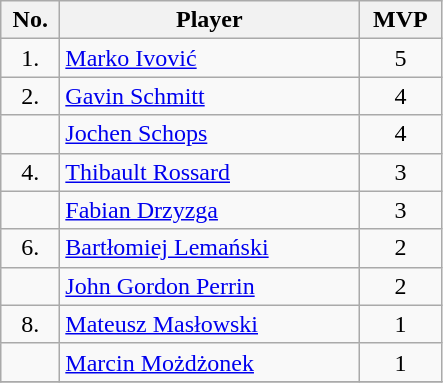<table class="wikitable sortable">
<tr>
<th style="width:2em">No.</th>
<th style="width:12em">Player</th>
<th style="width:3em">MVP</th>
</tr>
<tr>
<td align=center>1.</td>
<td><a href='#'>Marko Ivović</a></td>
<td align=center>5</td>
</tr>
<tr>
<td align=center>2.</td>
<td><a href='#'>Gavin Schmitt</a></td>
<td align=center>4</td>
</tr>
<tr>
<td align=center></td>
<td><a href='#'>Jochen Schops</a></td>
<td align=center>4</td>
</tr>
<tr>
<td align=center>4.</td>
<td><a href='#'>Thibault Rossard</a></td>
<td align=center>3</td>
</tr>
<tr>
<td align=center></td>
<td><a href='#'>Fabian Drzyzga</a></td>
<td align=center>3</td>
</tr>
<tr>
<td align=center>6.</td>
<td><a href='#'>Bartłomiej Lemański</a></td>
<td align=center>2</td>
</tr>
<tr>
<td align=center></td>
<td><a href='#'>John Gordon Perrin</a></td>
<td align=center>2</td>
</tr>
<tr>
<td align=center>8.</td>
<td><a href='#'>Mateusz Masłowski</a></td>
<td align=center>1</td>
</tr>
<tr>
<td align=center></td>
<td><a href='#'>Marcin Możdżonek</a></td>
<td align=center>1</td>
</tr>
<tr>
</tr>
</table>
